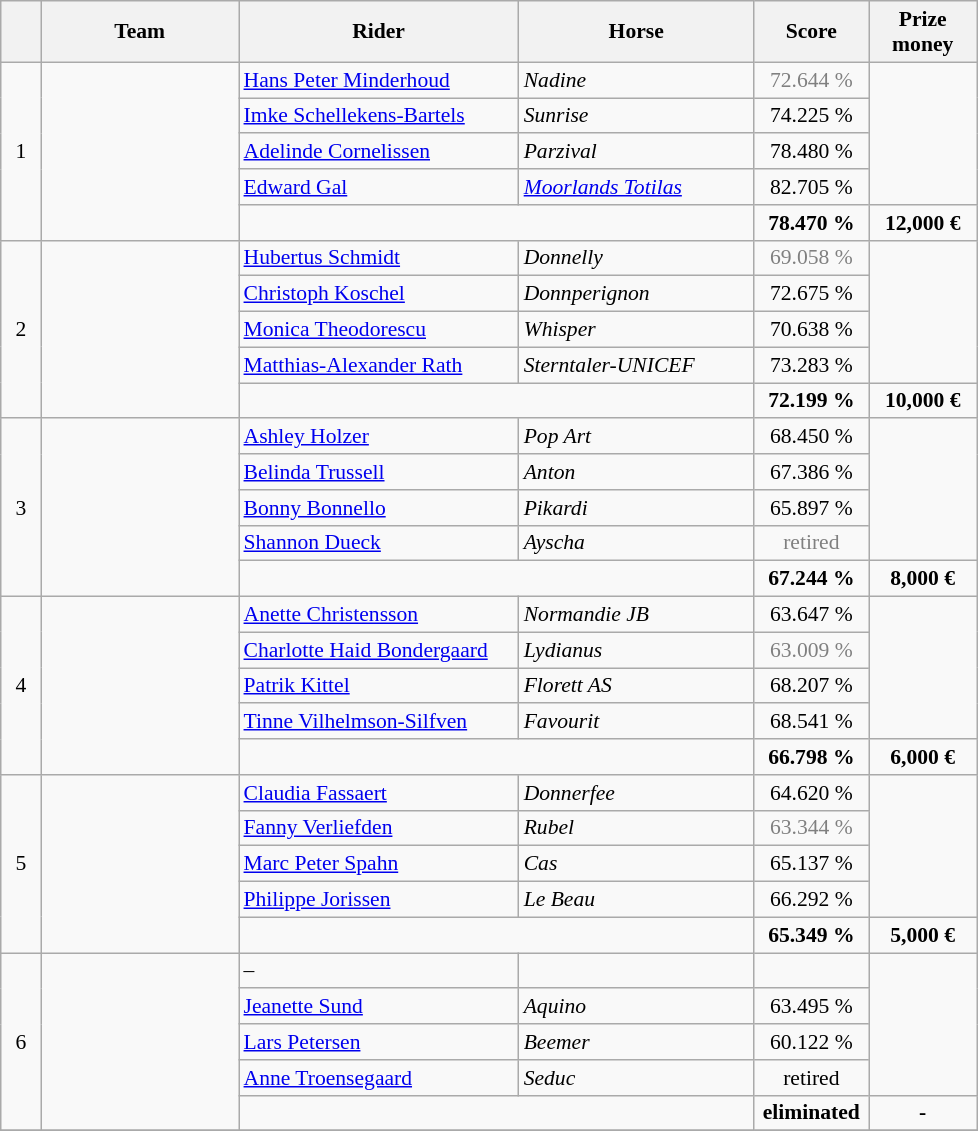<table class="wikitable" style="font-size: 90%">
<tr>
<th width=20></th>
<th width=125>Team</th>
<th width=180>Rider</th>
<th width=150>Horse</th>
<th width=70>Score</th>
<th width=65>Prize<br>money</th>
</tr>
<tr>
<td rowspan=5 align=center>1</td>
<td rowspan=5></td>
<td><a href='#'>Hans Peter Minderhoud</a></td>
<td><em>Nadine</em></td>
<td align=center style=color:gray>72.644 %</td>
<td rowspan=4></td>
</tr>
<tr>
<td><a href='#'>Imke Schellekens-Bartels</a></td>
<td><em>Sunrise</em></td>
<td align=center>74.225 %</td>
</tr>
<tr>
<td><a href='#'>Adelinde Cornelissen</a></td>
<td><em>Parzival</em></td>
<td align=center>78.480 %</td>
</tr>
<tr>
<td><a href='#'>Edward Gal</a></td>
<td><em><a href='#'>Moorlands Totilas</a></em></td>
<td align=center>82.705 %</td>
</tr>
<tr>
<td colspan=2></td>
<td align=center><strong>78.470 %</strong></td>
<td align=center><strong>12,000 €</strong></td>
</tr>
<tr>
<td rowspan=5 align=center>2</td>
<td rowspan=5></td>
<td><a href='#'>Hubertus Schmidt</a></td>
<td><em>Donnelly</em></td>
<td align=center style=color:gray>69.058 %</td>
<td rowspan=4></td>
</tr>
<tr>
<td><a href='#'>Christoph Koschel</a></td>
<td><em>Donnperignon</em></td>
<td align=center>72.675 %</td>
</tr>
<tr>
<td><a href='#'>Monica Theodorescu</a></td>
<td><em>Whisper</em></td>
<td align=center>70.638 %</td>
</tr>
<tr>
<td><a href='#'>Matthias-Alexander Rath</a></td>
<td><em>Sterntaler-UNICEF</em></td>
<td align=center>73.283 %</td>
</tr>
<tr>
<td colspan=2></td>
<td align=center><strong>72.199 %</strong></td>
<td align=center><strong>10,000 €</strong></td>
</tr>
<tr>
<td rowspan=5 align=center>3</td>
<td rowspan=5></td>
<td><a href='#'>Ashley Holzer</a></td>
<td><em>Pop Art</em></td>
<td align=center>68.450 %</td>
<td rowspan=4></td>
</tr>
<tr>
<td><a href='#'>Belinda Trussell</a></td>
<td><em>Anton</em></td>
<td align=center>67.386 %</td>
</tr>
<tr>
<td><a href='#'>Bonny Bonnello</a></td>
<td><em>Pikardi</em></td>
<td align=center>65.897 %</td>
</tr>
<tr>
<td><a href='#'>Shannon Dueck</a></td>
<td><em>Ayscha</em></td>
<td align=center style=color:gray>retired</td>
</tr>
<tr>
<td colspan=2></td>
<td align=center><strong>67.244 %</strong></td>
<td align=center><strong>8,000 €</strong></td>
</tr>
<tr>
<td rowspan=5 align=center>4</td>
<td rowspan=5></td>
<td><a href='#'>Anette Christensson</a></td>
<td><em>Normandie JB</em></td>
<td align=center>63.647 %</td>
<td rowspan=4></td>
</tr>
<tr>
<td><a href='#'>Charlotte Haid Bondergaard</a></td>
<td><em>Lydianus</em></td>
<td align=center style=color:gray>63.009 %</td>
</tr>
<tr>
<td><a href='#'>Patrik Kittel</a></td>
<td><em>Florett AS</em></td>
<td align=center>68.207 %</td>
</tr>
<tr>
<td><a href='#'>Tinne Vilhelmson-Silfven</a></td>
<td><em>Favourit</em></td>
<td align=center>68.541 %</td>
</tr>
<tr>
<td colspan=2></td>
<td align=center><strong>66.798 %</strong></td>
<td align=center><strong>6,000 €</strong></td>
</tr>
<tr>
<td rowspan=5 align=center>5</td>
<td rowspan=5></td>
<td><a href='#'>Claudia Fassaert</a></td>
<td><em>Donnerfee</em></td>
<td align=center>64.620 %</td>
<td rowspan=4></td>
</tr>
<tr>
<td><a href='#'>Fanny Verliefden</a></td>
<td><em>Rubel</em></td>
<td align=center style=color:gray>63.344 %</td>
</tr>
<tr>
<td><a href='#'>Marc Peter Spahn</a></td>
<td><em>Cas</em></td>
<td align=center>65.137 %</td>
</tr>
<tr>
<td><a href='#'>Philippe Jorissen</a></td>
<td><em>Le Beau</em></td>
<td align=center>66.292 %</td>
</tr>
<tr>
<td colspan=2></td>
<td align=center><strong>65.349 %</strong></td>
<td align=center><strong>5,000 €</strong></td>
</tr>
<tr>
<td rowspan=5 align=center>6</td>
<td rowspan=5></td>
<td>–</td>
<td></td>
<td></td>
<td rowspan=4></td>
</tr>
<tr>
<td><a href='#'>Jeanette Sund</a></td>
<td><em>Aquino</em></td>
<td align=center>63.495 %</td>
</tr>
<tr>
<td><a href='#'>Lars Petersen</a></td>
<td><em>Beemer</em></td>
<td align=center>60.122 %</td>
</tr>
<tr>
<td><a href='#'>Anne Troensegaard</a></td>
<td><em>Seduc</em></td>
<td align=center>retired</td>
</tr>
<tr>
<td colspan=2></td>
<td align=center><strong>eliminated</strong></td>
<td align=center><strong>-</strong></td>
</tr>
<tr>
</tr>
</table>
